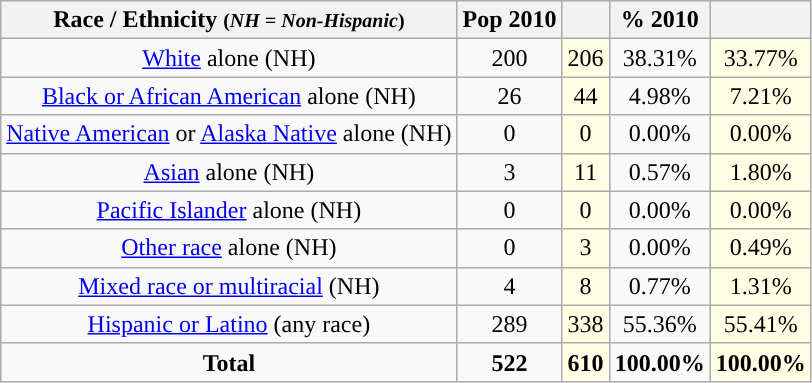<table class="wikitable" style="text-align:center;">
<tr>
<th>Race / Ethnicity <small>(<em>NH = Non-Hispanic</em>)</small></th>
<th>Pop 2010</th>
<th></th>
<th>% 2010</th>
<th></th>
</tr>
<tr>
<td><a href='#'>White</a> alone (NH)</td>
<td>200</td>
<td style='background: #ffffe6;'>206</td>
<td>38.31%</td>
<td style='background: #ffffe6;'>33.77%</td>
</tr>
<tr>
<td><a href='#'>Black or African American</a> alone (NH)</td>
<td>26</td>
<td style='background: #ffffe6;'>44</td>
<td>4.98%</td>
<td style='background: #ffffe6;'>7.21%</td>
</tr>
<tr>
<td><a href='#'>Native American</a> or <a href='#'>Alaska Native</a> alone (NH)</td>
<td>0</td>
<td style='background: #ffffe6;'>0</td>
<td>0.00%</td>
<td style='background: #ffffe6;'>0.00%</td>
</tr>
<tr>
<td><a href='#'>Asian</a> alone (NH)</td>
<td>3</td>
<td style='background: #ffffe6;'>11</td>
<td>0.57%</td>
<td style='background: #ffffe6;'>1.80%</td>
</tr>
<tr>
<td><a href='#'>Pacific Islander</a> alone (NH)</td>
<td>0</td>
<td style='background: #ffffe6;'>0</td>
<td>0.00%</td>
<td style='background: #ffffe6;'>0.00%</td>
</tr>
<tr>
<td><a href='#'>Other race</a> alone (NH)</td>
<td>0</td>
<td style='background: #ffffe6;'>3</td>
<td>0.00%</td>
<td style='background: #ffffe6;'>0.49%</td>
</tr>
<tr>
<td><a href='#'>Mixed race or multiracial</a> (NH)</td>
<td>4</td>
<td style='background: #ffffe6;'>8</td>
<td>0.77%</td>
<td style='background: #ffffe6;'>1.31%</td>
</tr>
<tr>
<td><a href='#'>Hispanic or Latino</a> (any race)</td>
<td>289</td>
<td style='background: #ffffe6;'>338</td>
<td>55.36%</td>
<td style='background: #ffffe6;'>55.41%</td>
</tr>
<tr>
<td><strong>Total</strong></td>
<td><strong>522</strong></td>
<td style='background: #ffffe6;'><strong>610</strong></td>
<td><strong>100.00%</strong></td>
<td style='background: #ffffe6;'><strong>100.00%</strong></td>
</tr>
</table>
